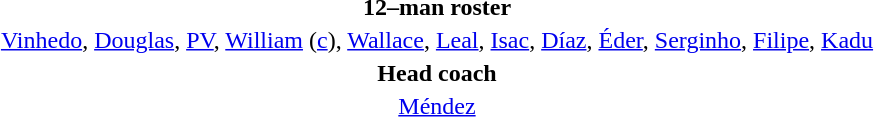<table style="text-align:center; margin-top:2em; margin-left:auto; margin-right:auto">
<tr>
<td><strong>12–man roster</strong></td>
</tr>
<tr>
<td><a href='#'>Vinhedo</a>, <a href='#'>Douglas</a>, <a href='#'>PV</a>, <a href='#'>William</a> (<a href='#'>c</a>), <a href='#'>Wallace</a>, <a href='#'>Leal</a>, <a href='#'>Isac</a>, <a href='#'>Díaz</a>, <a href='#'>Éder</a>, <a href='#'>Serginho</a>, <a href='#'>Filipe</a>, <a href='#'>Kadu</a></td>
</tr>
<tr>
<td><strong>Head coach</strong></td>
</tr>
<tr>
<td><a href='#'>Méndez</a></td>
</tr>
</table>
